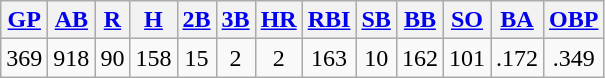<table class="wikitable">
<tr>
<th><a href='#'>GP</a></th>
<th><a href='#'>AB</a></th>
<th><a href='#'>R</a></th>
<th><a href='#'>H</a></th>
<th><a href='#'>2B</a></th>
<th><a href='#'>3B</a></th>
<th><a href='#'>HR</a></th>
<th><a href='#'>RBI</a></th>
<th><a href='#'>SB</a></th>
<th><a href='#'>BB</a></th>
<th><a href='#'>SO</a></th>
<th><a href='#'>BA</a></th>
<th><a href='#'>OBP</a></th>
</tr>
<tr align=center>
<td>369</td>
<td>918</td>
<td>90</td>
<td>158</td>
<td>15</td>
<td>2</td>
<td>2</td>
<td>163</td>
<td>10</td>
<td>162</td>
<td>101</td>
<td>.172</td>
<td>.349</td>
</tr>
</table>
